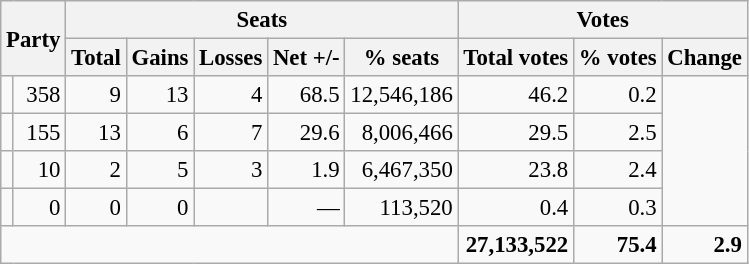<table class="wikitable" style="text-align:right; font-size:95%;">
<tr>
<th colspan="2" rowspan="2">Party</th>
<th colspan="5">Seats</th>
<th colspan="3">Votes</th>
</tr>
<tr>
<th>Total</th>
<th>Gains</th>
<th>Losses</th>
<th>Net +/-</th>
<th>% seats</th>
<th>Total votes</th>
<th>% votes</th>
<th>Change</th>
</tr>
<tr>
<td></td>
<td align=“right”>358</td>
<td align=“right”>9</td>
<td align=“right”>13</td>
<td align=“right”>4</td>
<td align=“right”>68.5</td>
<td align=“right”>12,546,186</td>
<td align=“right”>46.2</td>
<td align=“right”>0.2</td>
</tr>
<tr>
<td></td>
<td align=“right”>155</td>
<td align=“right”>13</td>
<td align=“right”>6</td>
<td align=“right”>7</td>
<td align=“right”>29.6</td>
<td align=“right”>8,006,466</td>
<td align=“right”>29.5</td>
<td align=“right”>2.5</td>
</tr>
<tr>
<td></td>
<td align=“right”>10</td>
<td align=“right”>2</td>
<td align=“right”>5</td>
<td align=“right”>3</td>
<td align=“right”>1.9</td>
<td align=“right”>6,467,350</td>
<td align=“right”>23.8</td>
<td align=“right”>2.4</td>
</tr>
<tr>
<td></td>
<td align=“right”>0</td>
<td align=“right”>0</td>
<td align=“right”>0</td>
<td align="right"></td>
<td align=“right”>—</td>
<td align=“right”>113,520</td>
<td align=“right”>0.4</td>
<td align=“right”>0.3</td>
</tr>
<tr>
<td colspan="7" rowspan="1" style="text-align:right"></td>
<td align=“right”><strong>27,133,522</strong></td>
<td align=“right”><strong>75.4</strong></td>
<td align=“right”><strong>2.9</strong></td>
</tr>
</table>
